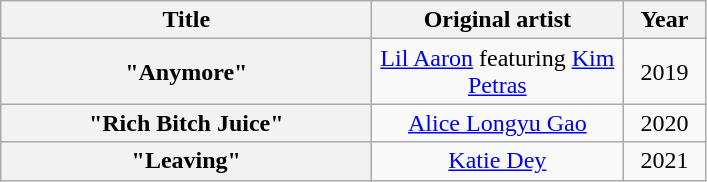<table class="wikitable plainrowheaders" border="1" style="text-align:center;">
<tr>
<th scope="col" style="width:15em;">Title</th>
<th scope="col" style="width:10em;">Original artist</th>
<th scope="col" style="width:3em;">Year</th>
</tr>
<tr>
<th scope="row">"Anymore"</th>
<td><a href='#'>Lil Aaron</a> featuring <a href='#'>Kim Petras</a></td>
<td>2019</td>
</tr>
<tr>
<th scope="row">"Rich Bitch Juice"</th>
<td><a href='#'>Alice Longyu Gao</a></td>
<td>2020</td>
</tr>
<tr>
<th scope="row">"Leaving"</th>
<td><a href='#'>Katie Dey</a></td>
<td>2021</td>
</tr>
</table>
